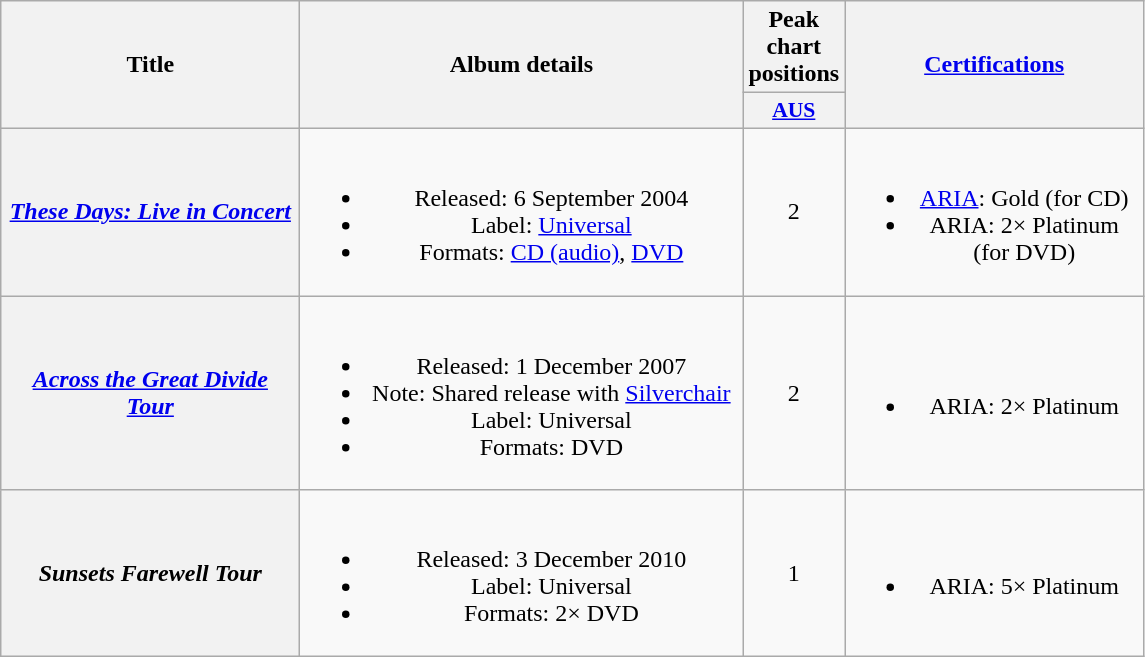<table class="wikitable plainrowheaders" style="text-align:center;">
<tr>
<th scope="col" rowspan="2" style="width:12em;">Title</th>
<th scope="col" rowspan="2" style="width:18em;">Album details</th>
<th scope="col" colspan="1">Peak chart positions</th>
<th scope="col" rowspan="2" style="width:12em;"><a href='#'>Certifications</a></th>
</tr>
<tr>
<th scope="col" style="width:3em;font-size:90%;"><a href='#'>AUS</a><br></th>
</tr>
<tr>
<th scope="row"><em><a href='#'>These Days: Live in Concert</a></em></th>
<td><br><ul><li>Released: 6 September 2004</li><li>Label: <a href='#'>Universal</a></li><li>Formats: <a href='#'>CD (audio)</a>, <a href='#'>DVD</a></li></ul></td>
<td>2</td>
<td><br><ul><li><a href='#'>ARIA</a>: Gold (for CD)</li><li>ARIA: 2× Platinum (for DVD)</li></ul></td>
</tr>
<tr>
<th scope="row"><em><a href='#'>Across the Great Divide Tour</a></em></th>
<td><br><ul><li>Released: 1 December 2007</li><li>Note: Shared release with <a href='#'>Silverchair</a></li><li>Label: Universal</li><li>Formats: DVD</li></ul></td>
<td>2</td>
<td><br><ul><li>ARIA: 2× Platinum</li></ul></td>
</tr>
<tr>
<th scope="row"><em>Sunsets Farewell Tour</em></th>
<td><br><ul><li>Released: 3 December 2010</li><li>Label: Universal</li><li>Formats: 2× DVD</li></ul></td>
<td>1</td>
<td><br><ul><li>ARIA: 5× Platinum</li></ul></td>
</tr>
</table>
